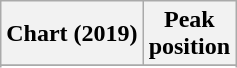<table class="wikitable sortable plainrowheaders" style="text-align:center">
<tr>
<th scope="col">Chart (2019)</th>
<th scope="col">Peak<br> position</th>
</tr>
<tr>
</tr>
<tr>
</tr>
</table>
